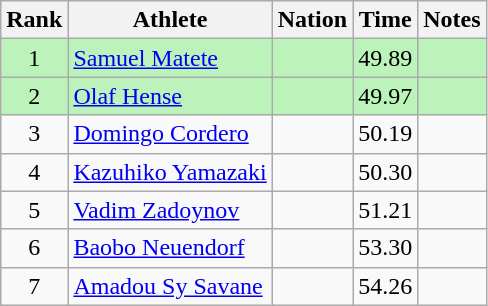<table class="wikitable sortable" style="text-align:center">
<tr>
<th>Rank</th>
<th>Athlete</th>
<th>Nation</th>
<th>Time</th>
<th>Notes</th>
</tr>
<tr style="background:#bbf3bb;">
<td>1</td>
<td align=left><a href='#'>Samuel Matete</a></td>
<td align=left></td>
<td>49.89</td>
<td></td>
</tr>
<tr style="background:#bbf3bb;">
<td>2</td>
<td align=left><a href='#'>Olaf Hense</a></td>
<td align=left></td>
<td>49.97</td>
<td></td>
</tr>
<tr>
<td>3</td>
<td align=left><a href='#'>Domingo Cordero</a></td>
<td align=left></td>
<td>50.19</td>
<td></td>
</tr>
<tr>
<td>4</td>
<td align=left><a href='#'>Kazuhiko Yamazaki</a></td>
<td align=left></td>
<td>50.30</td>
<td></td>
</tr>
<tr>
<td>5</td>
<td align=left><a href='#'>Vadim Zadoynov</a></td>
<td align=left></td>
<td>51.21</td>
<td></td>
</tr>
<tr>
<td>6</td>
<td align=left><a href='#'>Baobo Neuendorf</a></td>
<td align=left></td>
<td>53.30</td>
<td></td>
</tr>
<tr>
<td>7</td>
<td align=left><a href='#'>Amadou Sy Savane</a></td>
<td align=left></td>
<td>54.26</td>
<td></td>
</tr>
</table>
